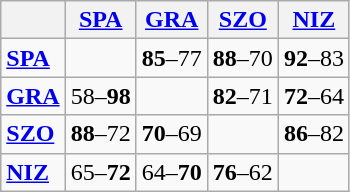<table class="wikitable">
<tr>
<th></th>
<th> <a href='#'><strong>SPA</strong></a></th>
<th> <a href='#'>GRA</a></th>
<th> <a href='#'>SZO</a></th>
<th> <a href='#'>NIZ</a></th>
</tr>
<tr>
<td> <a href='#'><strong>SPA</strong></a></td>
<td></td>
<td><strong>85</strong>–77</td>
<td><strong>88</strong>–70</td>
<td><strong>92</strong>–83</td>
</tr>
<tr>
<td> <a href='#'><strong>GRA</strong></a></td>
<td>58–<strong>98</strong></td>
<td></td>
<td><strong>82</strong>–71</td>
<td><strong>72</strong>–64</td>
</tr>
<tr>
<td> <a href='#'><strong>SZO</strong></a></td>
<td><strong>88</strong>–72</td>
<td><strong>70</strong>–69</td>
<td></td>
<td><strong>86</strong>–82</td>
</tr>
<tr>
<td> <a href='#'><strong>NIZ</strong></a></td>
<td>65–<strong>72</strong></td>
<td>64–<strong>70</strong></td>
<td><strong>76</strong>–62</td>
<td></td>
</tr>
</table>
